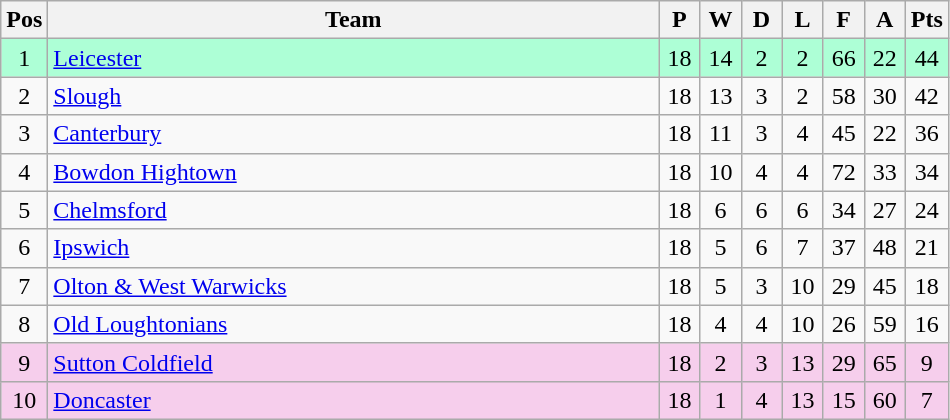<table class="wikitable" style="font-size: 100%">
<tr>
<th width=20>Pos</th>
<th width=400>Team</th>
<th width=20>P</th>
<th width=20>W</th>
<th width=20>D</th>
<th width=20>L</th>
<th width=20>F</th>
<th width=20>A</th>
<th width=20>Pts</th>
</tr>
<tr align=center style="background: #ADFFD6;">
<td>1</td>
<td align="left"><a href='#'>Leicester</a></td>
<td>18</td>
<td>14</td>
<td>2</td>
<td>2</td>
<td>66</td>
<td>22</td>
<td>44</td>
</tr>
<tr align=center>
<td>2</td>
<td align="left"><a href='#'>Slough</a></td>
<td>18</td>
<td>13</td>
<td>3</td>
<td>2</td>
<td>58</td>
<td>30</td>
<td>42</td>
</tr>
<tr align=center>
<td>3</td>
<td align="left"><a href='#'>Canterbury</a></td>
<td>18</td>
<td>11</td>
<td>3</td>
<td>4</td>
<td>45</td>
<td>22</td>
<td>36</td>
</tr>
<tr align=center>
<td>4</td>
<td align="left"><a href='#'>Bowdon Hightown</a></td>
<td>18</td>
<td>10</td>
<td>4</td>
<td>4</td>
<td>72</td>
<td>33</td>
<td>34</td>
</tr>
<tr align=center>
<td>5</td>
<td align="left"><a href='#'>Chelmsford</a></td>
<td>18</td>
<td>6</td>
<td>6</td>
<td>6</td>
<td>34</td>
<td>27</td>
<td>24</td>
</tr>
<tr align=center>
<td>6</td>
<td align="left"><a href='#'>Ipswich</a></td>
<td>18</td>
<td>5</td>
<td>6</td>
<td>7</td>
<td>37</td>
<td>48</td>
<td>21</td>
</tr>
<tr align=center>
<td>7</td>
<td align="left"><a href='#'>Olton & West Warwicks</a></td>
<td>18</td>
<td>5</td>
<td>3</td>
<td>10</td>
<td>29</td>
<td>45</td>
<td>18</td>
</tr>
<tr align=center>
<td>8</td>
<td align="left"><a href='#'>Old Loughtonians</a></td>
<td>18</td>
<td>4</td>
<td>4</td>
<td>10</td>
<td>26</td>
<td>59</td>
<td>16</td>
</tr>
<tr align=center style="background: #F6CEEC;">
<td>9</td>
<td align="left"><a href='#'>Sutton Coldfield</a></td>
<td>18</td>
<td>2</td>
<td>3</td>
<td>13</td>
<td>29</td>
<td>65</td>
<td>9</td>
</tr>
<tr align=center style="background: #F6CEEC;">
<td>10</td>
<td align="left"><a href='#'>Doncaster</a></td>
<td>18</td>
<td>1</td>
<td>4</td>
<td>13</td>
<td>15</td>
<td>60</td>
<td>7</td>
</tr>
</table>
